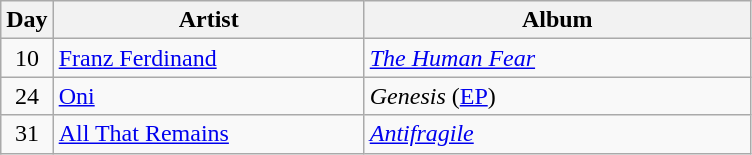<table class="wikitable" id="table_January">
<tr>
<th style="width:20px;">Day</th>
<th style="width:200px;">Artist</th>
<th style="width:250px;">Album</th>
</tr>
<tr>
<td style="text-align:center;" rowspan="1">10</td>
<td><a href='#'>Franz Ferdinand</a></td>
<td><em><a href='#'>The Human Fear</a></em></td>
</tr>
<tr>
<td style="text-align:center;" rowspan="1">24</td>
<td><a href='#'>Oni</a></td>
<td><em>Genesis</em> (<a href='#'>EP</a>)</td>
</tr>
<tr>
<td style="text-align:center;" rowspan="1">31</td>
<td><a href='#'>All That Remains</a></td>
<td><em><a href='#'>Antifragile</a></em></td>
</tr>
</table>
